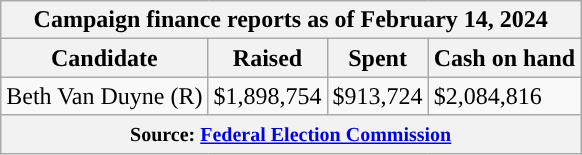<table class="wikitable sortable">
<tr>
<th colspan=4>Campaign finance reports as of February 14, 2024</th>
</tr>
<tr style="text-align:center;">
<th>Candidate</th>
<th>Raised</th>
<th>Spent</th>
<th>Cash on hand</th>
</tr>
<tr>
<td style="background-color:">Beth Van Duyne (R)</td>
<td>$1,898,754</td>
<td>$913,724</td>
<td>$2,084,816</td>
</tr>
<tr>
<th colspan="4"><small>Source: <a href='#'>Federal Election Commission</a></small></th>
</tr>
</table>
